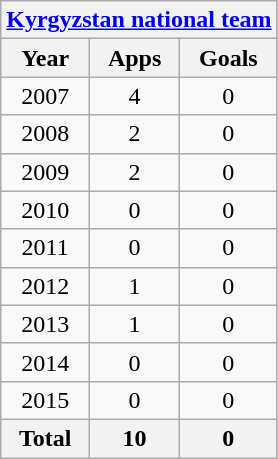<table class="wikitable" style="text-align:center">
<tr>
<th colspan=3><a href='#'>Kyrgyzstan national team</a></th>
</tr>
<tr>
<th>Year</th>
<th>Apps</th>
<th>Goals</th>
</tr>
<tr>
<td>2007</td>
<td>4</td>
<td>0</td>
</tr>
<tr>
<td>2008</td>
<td>2</td>
<td>0</td>
</tr>
<tr>
<td>2009</td>
<td>2</td>
<td>0</td>
</tr>
<tr>
<td>2010</td>
<td>0</td>
<td>0</td>
</tr>
<tr>
<td>2011</td>
<td>0</td>
<td>0</td>
</tr>
<tr>
<td>2012</td>
<td>1</td>
<td>0</td>
</tr>
<tr>
<td>2013</td>
<td>1</td>
<td>0</td>
</tr>
<tr>
<td>2014</td>
<td>0</td>
<td>0</td>
</tr>
<tr>
<td>2015</td>
<td>0</td>
<td>0</td>
</tr>
<tr>
<th>Total</th>
<th>10</th>
<th>0</th>
</tr>
</table>
